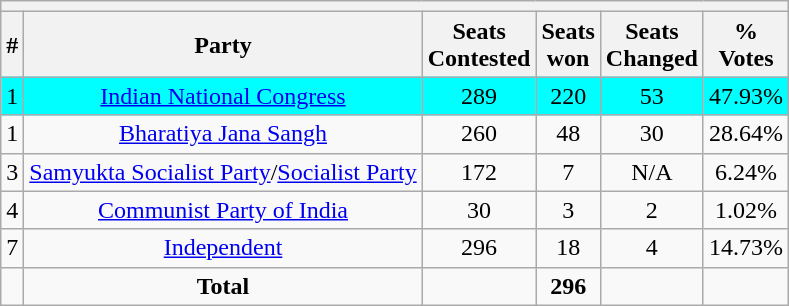<table class="wikitable sortable" style="text-align:center;">
<tr>
<th colspan=10></th>
</tr>
<tr>
<th>#</th>
<th>Party</th>
<th>Seats<br>Contested</th>
<th>Seats<br>won</th>
<th>Seats<br> Changed</th>
<th>%<br>Votes</th>
</tr>
<tr style="background:cyan;">
<td>1</td>
<td><a href='#'>Indian National Congress</a></td>
<td>289</td>
<td>220</td>
<td>53</td>
<td>47.93%</td>
</tr>
<tr>
<td>1</td>
<td><a href='#'>Bharatiya Jana Sangh</a></td>
<td>260</td>
<td>48</td>
<td>30</td>
<td>28.64%</td>
</tr>
<tr>
<td>3</td>
<td><a href='#'>Samyukta Socialist Party</a>/<a href='#'>Socialist Party</a></td>
<td>172</td>
<td>7</td>
<td>N/A</td>
<td>6.24%</td>
</tr>
<tr>
<td>4</td>
<td><a href='#'>Communist Party of India</a></td>
<td>30</td>
<td>3</td>
<td>2</td>
<td>1.02%</td>
</tr>
<tr>
<td>7</td>
<td><a href='#'>Independent</a></td>
<td>296</td>
<td>18</td>
<td>4</td>
<td>14.73%</td>
</tr>
<tr>
<td></td>
<td><strong>Total</strong></td>
<td></td>
<td><strong>296</strong></td>
<td></td>
<td></td>
</tr>
</table>
